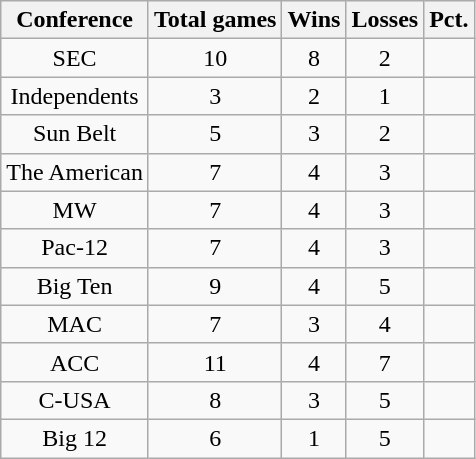<table class="wikitable sortable" style=text-align:center>
<tr>
<th>Conference</th>
<th>Total games</th>
<th>Wins</th>
<th>Losses</th>
<th>Pct.</th>
</tr>
<tr>
<td>SEC</td>
<td>10</td>
<td>8</td>
<td>2</td>
<td></td>
</tr>
<tr>
<td>Independents</td>
<td>3</td>
<td>2</td>
<td>1</td>
<td></td>
</tr>
<tr>
<td>Sun Belt</td>
<td>5</td>
<td>3</td>
<td>2</td>
<td></td>
</tr>
<tr>
<td>The American</td>
<td>7</td>
<td>4</td>
<td>3</td>
<td></td>
</tr>
<tr>
<td>MW</td>
<td>7</td>
<td>4</td>
<td>3</td>
<td></td>
</tr>
<tr>
<td>Pac-12</td>
<td>7</td>
<td>4</td>
<td>3</td>
<td></td>
</tr>
<tr>
<td>Big Ten</td>
<td>9</td>
<td>4</td>
<td>5</td>
<td></td>
</tr>
<tr>
<td>MAC</td>
<td>7</td>
<td>3</td>
<td>4</td>
<td></td>
</tr>
<tr>
<td>ACC</td>
<td>11</td>
<td>4</td>
<td>7</td>
<td></td>
</tr>
<tr>
<td>C-USA</td>
<td>8</td>
<td>3</td>
<td>5</td>
<td></td>
</tr>
<tr>
<td>Big 12</td>
<td>6</td>
<td>1</td>
<td>5</td>
<td></td>
</tr>
</table>
